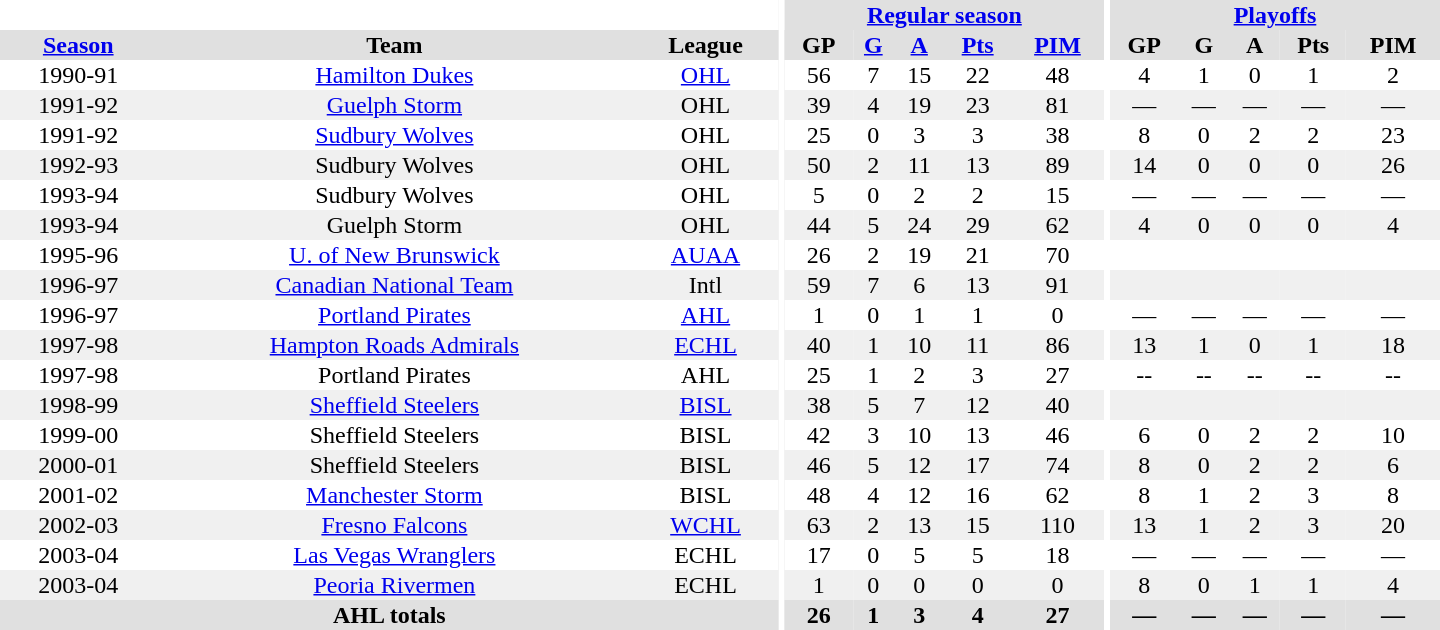<table border="0" cellpadding="1" cellspacing="0" style="text-align:center; width:60em">
<tr bgcolor="#e0e0e0">
<th colspan="3"  bgcolor="#ffffff"></th>
<th rowspan="99" bgcolor="#ffffff"></th>
<th colspan="5"><a href='#'>Regular season</a></th>
<th rowspan="99" bgcolor="#ffffff"></th>
<th colspan="5"><a href='#'>Playoffs</a></th>
</tr>
<tr bgcolor="#e0e0e0">
<th><a href='#'>Season</a></th>
<th>Team</th>
<th>League</th>
<th>GP</th>
<th><a href='#'>G</a></th>
<th><a href='#'>A</a></th>
<th><a href='#'>Pts</a></th>
<th><a href='#'>PIM</a></th>
<th>GP</th>
<th>G</th>
<th>A</th>
<th>Pts</th>
<th>PIM</th>
</tr>
<tr>
<td>1990-91</td>
<td><a href='#'>Hamilton Dukes</a></td>
<td><a href='#'>OHL</a></td>
<td>56</td>
<td>7</td>
<td>15</td>
<td>22</td>
<td>48</td>
<td>4</td>
<td>1</td>
<td>0</td>
<td>1</td>
<td>2</td>
</tr>
<tr bgcolor="#f0f0f0">
<td>1991-92</td>
<td><a href='#'>Guelph Storm</a></td>
<td>OHL</td>
<td>39</td>
<td>4</td>
<td>19</td>
<td>23</td>
<td>81</td>
<td>—</td>
<td>—</td>
<td>—</td>
<td>—</td>
<td>—</td>
</tr>
<tr>
<td>1991-92</td>
<td><a href='#'>Sudbury Wolves</a></td>
<td>OHL</td>
<td>25</td>
<td>0</td>
<td>3</td>
<td>3</td>
<td>38</td>
<td>8</td>
<td>0</td>
<td>2</td>
<td>2</td>
<td>23</td>
</tr>
<tr bgcolor="#f0f0f0">
<td>1992-93</td>
<td>Sudbury Wolves</td>
<td>OHL</td>
<td>50</td>
<td>2</td>
<td>11</td>
<td>13</td>
<td>89</td>
<td>14</td>
<td>0</td>
<td>0</td>
<td>0</td>
<td>26</td>
</tr>
<tr>
<td>1993-94</td>
<td>Sudbury Wolves</td>
<td>OHL</td>
<td>5</td>
<td>0</td>
<td>2</td>
<td>2</td>
<td>15</td>
<td>—</td>
<td>—</td>
<td>—</td>
<td>—</td>
<td>—</td>
</tr>
<tr bgcolor="#f0f0f0">
<td>1993-94</td>
<td>Guelph Storm</td>
<td>OHL</td>
<td>44</td>
<td>5</td>
<td>24</td>
<td>29</td>
<td>62</td>
<td>4</td>
<td>0</td>
<td>0</td>
<td>0</td>
<td>4</td>
</tr>
<tr>
<td>1995-96</td>
<td><a href='#'>U. of New Brunswick</a></td>
<td><a href='#'>AUAA</a></td>
<td>26</td>
<td>2</td>
<td>19</td>
<td>21</td>
<td>70</td>
<td></td>
<td></td>
<td></td>
<td></td>
<td></td>
</tr>
<tr bgcolor="#f0f0f0">
<td>1996-97</td>
<td><a href='#'>Canadian National Team</a></td>
<td>Intl</td>
<td>59</td>
<td>7</td>
<td>6</td>
<td>13</td>
<td>91</td>
<td></td>
<td></td>
<td></td>
<td></td>
<td></td>
</tr>
<tr>
<td>1996-97</td>
<td><a href='#'>Portland Pirates</a></td>
<td><a href='#'>AHL</a></td>
<td>1</td>
<td>0</td>
<td>1</td>
<td>1</td>
<td>0</td>
<td>—</td>
<td>—</td>
<td>—</td>
<td>—</td>
<td>—</td>
</tr>
<tr bgcolor="#f0f0f0">
<td>1997-98</td>
<td><a href='#'>Hampton Roads Admirals</a></td>
<td><a href='#'>ECHL</a></td>
<td>40</td>
<td>1</td>
<td>10</td>
<td>11</td>
<td>86</td>
<td>13</td>
<td>1</td>
<td>0</td>
<td>1</td>
<td>18</td>
</tr>
<tr>
<td>1997-98</td>
<td>Portland Pirates</td>
<td>AHL</td>
<td>25</td>
<td>1</td>
<td>2</td>
<td>3</td>
<td>27</td>
<td>--</td>
<td>--</td>
<td>--</td>
<td>--</td>
<td>--</td>
</tr>
<tr bgcolor="#f0f0f0">
<td>1998-99</td>
<td><a href='#'>Sheffield Steelers</a></td>
<td><a href='#'>BISL</a></td>
<td>38</td>
<td>5</td>
<td>7</td>
<td>12</td>
<td>40</td>
<td></td>
<td></td>
<td></td>
<td></td>
<td></td>
</tr>
<tr>
<td>1999-00</td>
<td>Sheffield Steelers</td>
<td>BISL</td>
<td>42</td>
<td>3</td>
<td>10</td>
<td>13</td>
<td>46</td>
<td>6</td>
<td>0</td>
<td>2</td>
<td>2</td>
<td>10</td>
</tr>
<tr bgcolor="#f0f0f0">
<td>2000-01</td>
<td>Sheffield Steelers</td>
<td>BISL</td>
<td>46</td>
<td>5</td>
<td>12</td>
<td>17</td>
<td>74</td>
<td>8</td>
<td>0</td>
<td>2</td>
<td>2</td>
<td>6</td>
</tr>
<tr>
<td>2001-02</td>
<td><a href='#'>Manchester Storm</a></td>
<td>BISL</td>
<td>48</td>
<td>4</td>
<td>12</td>
<td>16</td>
<td>62</td>
<td>8</td>
<td>1</td>
<td>2</td>
<td>3</td>
<td>8</td>
</tr>
<tr bgcolor="#f0f0f0">
<td>2002-03</td>
<td><a href='#'>Fresno Falcons</a></td>
<td><a href='#'>WCHL</a></td>
<td>63</td>
<td>2</td>
<td>13</td>
<td>15</td>
<td>110</td>
<td>13</td>
<td>1</td>
<td>2</td>
<td>3</td>
<td>20</td>
</tr>
<tr>
<td>2003-04</td>
<td><a href='#'>Las Vegas Wranglers</a></td>
<td>ECHL</td>
<td>17</td>
<td>0</td>
<td>5</td>
<td>5</td>
<td>18</td>
<td>—</td>
<td>—</td>
<td>—</td>
<td>—</td>
<td>—</td>
</tr>
<tr bgcolor="#f0f0f0">
<td>2003-04</td>
<td><a href='#'>Peoria Rivermen</a></td>
<td>ECHL</td>
<td>1</td>
<td>0</td>
<td>0</td>
<td>0</td>
<td>0</td>
<td>8</td>
<td>0</td>
<td>1</td>
<td>1</td>
<td>4</td>
</tr>
<tr bgcolor="#e0e0e0">
<th colspan="3">AHL totals</th>
<th>26</th>
<th>1</th>
<th>3</th>
<th>4</th>
<th>27</th>
<th>—</th>
<th>—</th>
<th>—</th>
<th>—</th>
<th>—</th>
</tr>
</table>
